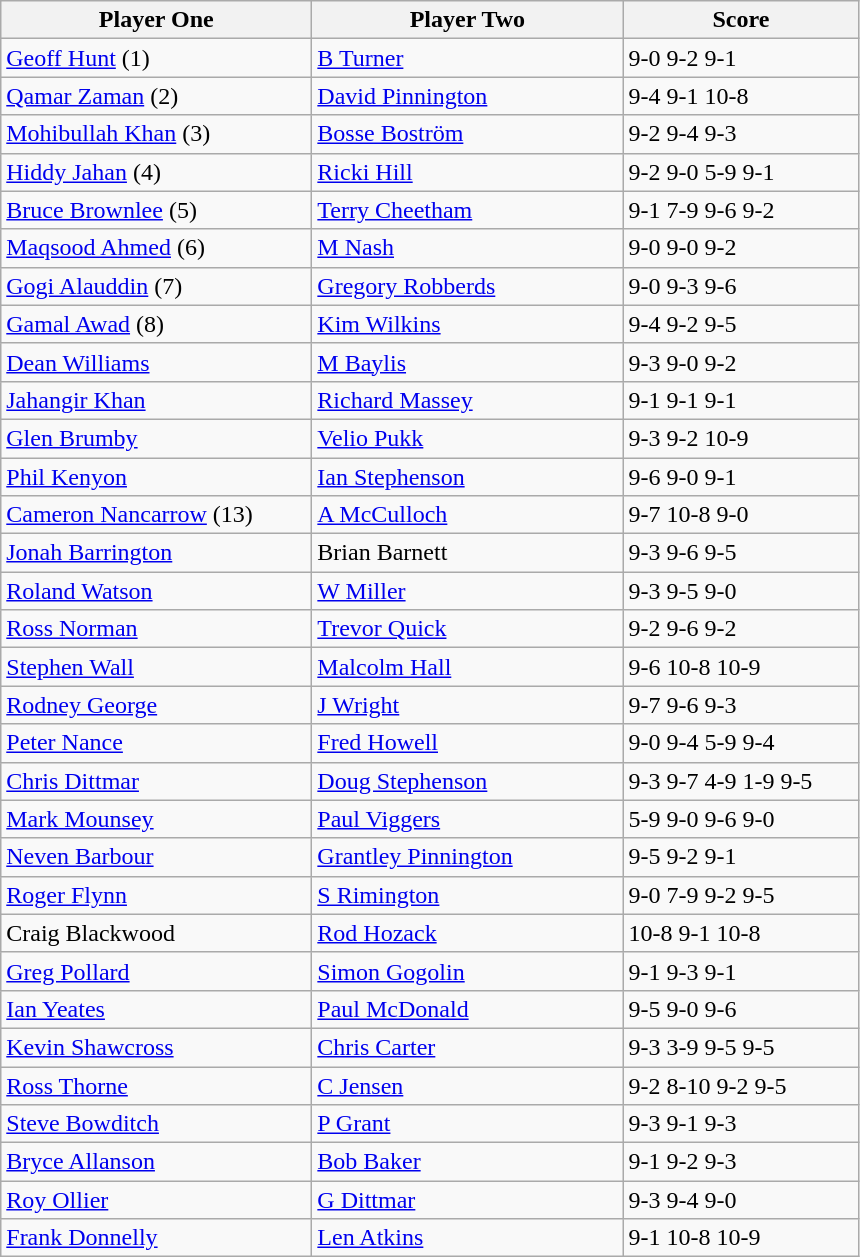<table class="wikitable">
<tr>
<th width=200>Player One</th>
<th width=200>Player Two</th>
<th width=150>Score</th>
</tr>
<tr>
<td> <a href='#'>Geoff Hunt</a> (1)</td>
<td> <a href='#'>B Turner</a></td>
<td>9-0 9-2 9-1</td>
</tr>
<tr>
<td> <a href='#'>Qamar Zaman</a> (2)</td>
<td> <a href='#'>David Pinnington</a></td>
<td>9-4 9-1 10-8</td>
</tr>
<tr>
<td> <a href='#'>Mohibullah Khan</a> (3)</td>
<td> <a href='#'>Bosse Boström</a></td>
<td>9-2 9-4 9-3</td>
</tr>
<tr>
<td> <a href='#'>Hiddy Jahan</a> (4)</td>
<td> <a href='#'>Ricki Hill</a></td>
<td>9-2 9-0 5-9 9-1</td>
</tr>
<tr>
<td> <a href='#'>Bruce Brownlee</a> (5)</td>
<td> <a href='#'>Terry Cheetham</a></td>
<td>9-1 7-9 9-6 9-2</td>
</tr>
<tr>
<td> <a href='#'>Maqsood Ahmed</a> (6)</td>
<td> <a href='#'>M Nash</a></td>
<td>9-0 9-0 9-2</td>
</tr>
<tr>
<td> <a href='#'>Gogi Alauddin</a> (7)</td>
<td> <a href='#'>Gregory Robberds</a></td>
<td>9-0 9-3 9-6</td>
</tr>
<tr>
<td> <a href='#'>Gamal Awad</a> (8)</td>
<td> <a href='#'>Kim Wilkins</a></td>
<td>9-4 9-2 9-5</td>
</tr>
<tr>
<td> <a href='#'>Dean Williams</a></td>
<td> <a href='#'>M Baylis</a></td>
<td>9-3 9-0 9-2</td>
</tr>
<tr>
<td> <a href='#'>Jahangir Khan</a></td>
<td> <a href='#'>Richard Massey</a></td>
<td>9-1 9-1 9-1</td>
</tr>
<tr>
<td> <a href='#'>Glen Brumby</a></td>
<td> <a href='#'>Velio Pukk</a></td>
<td>9-3 9-2 10-9</td>
</tr>
<tr>
<td> <a href='#'>Phil Kenyon</a></td>
<td> <a href='#'>Ian Stephenson</a></td>
<td>9-6 9-0 9-1</td>
</tr>
<tr>
<td> <a href='#'>Cameron Nancarrow</a> (13)</td>
<td> <a href='#'>A McCulloch</a></td>
<td>9-7 10-8 9-0</td>
</tr>
<tr>
<td> <a href='#'>Jonah Barrington</a></td>
<td> Brian Barnett</td>
<td>9-3 9-6 9-5</td>
</tr>
<tr>
<td> <a href='#'>Roland Watson</a></td>
<td> <a href='#'>W Miller</a></td>
<td>9-3 9-5 9-0</td>
</tr>
<tr>
<td> <a href='#'>Ross Norman</a></td>
<td> <a href='#'>Trevor Quick</a></td>
<td>9-2 9-6 9-2</td>
</tr>
<tr>
<td> <a href='#'>Stephen Wall</a></td>
<td> <a href='#'>Malcolm Hall</a></td>
<td>9-6 10-8 10-9</td>
</tr>
<tr>
<td> <a href='#'>Rodney George</a></td>
<td> <a href='#'>J Wright</a></td>
<td>9-7 9-6 9-3</td>
</tr>
<tr>
<td> <a href='#'>Peter Nance</a></td>
<td> <a href='#'>Fred Howell</a></td>
<td>9-0 9-4 5-9 9-4</td>
</tr>
<tr>
<td> <a href='#'>Chris Dittmar</a></td>
<td> <a href='#'>Doug Stephenson</a></td>
<td>9-3 9-7 4-9 1-9 9-5</td>
</tr>
<tr>
<td> <a href='#'>Mark Mounsey</a></td>
<td> <a href='#'>Paul Viggers</a></td>
<td>5-9 9-0 9-6 9-0</td>
</tr>
<tr>
<td> <a href='#'>Neven Barbour</a></td>
<td> <a href='#'>Grantley Pinnington</a></td>
<td>9-5 9-2 9-1</td>
</tr>
<tr>
<td> <a href='#'>Roger Flynn</a></td>
<td> <a href='#'>S Rimington</a></td>
<td>9-0 7-9 9-2 9-5</td>
</tr>
<tr>
<td> Craig Blackwood</td>
<td> <a href='#'>Rod Hozack</a></td>
<td>10-8 9-1 10-8</td>
</tr>
<tr>
<td> <a href='#'>Greg Pollard</a></td>
<td> <a href='#'>Simon Gogolin</a></td>
<td>9-1 9-3 9-1</td>
</tr>
<tr>
<td> <a href='#'>Ian Yeates</a></td>
<td> <a href='#'>Paul McDonald</a></td>
<td>9-5 9-0 9-6</td>
</tr>
<tr>
<td> <a href='#'>Kevin Shawcross</a></td>
<td> <a href='#'>Chris Carter</a></td>
<td>9-3 3-9 9-5 9-5</td>
</tr>
<tr>
<td> <a href='#'>Ross Thorne</a></td>
<td> <a href='#'>C Jensen</a></td>
<td>9-2 8-10 9-2 9-5</td>
</tr>
<tr>
<td> <a href='#'>Steve Bowditch</a></td>
<td> <a href='#'>P Grant</a></td>
<td>9-3 9-1 9-3</td>
</tr>
<tr>
<td> <a href='#'>Bryce Allanson</a></td>
<td> <a href='#'>Bob Baker</a></td>
<td>9-1 9-2 9-3</td>
</tr>
<tr>
<td> <a href='#'>Roy Ollier</a></td>
<td> <a href='#'>G Dittmar</a></td>
<td>9-3 9-4 9-0</td>
</tr>
<tr>
<td> <a href='#'>Frank Donnelly</a></td>
<td> <a href='#'>Len Atkins</a></td>
<td>9-1 10-8 10-9</td>
</tr>
</table>
